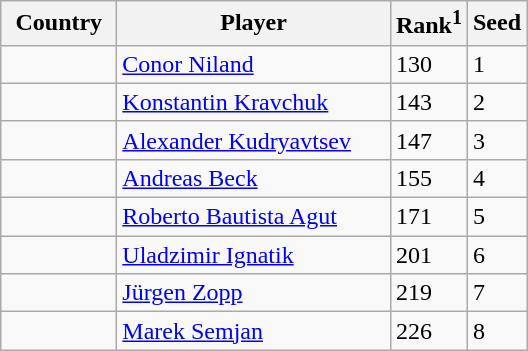<table class="sortable wikitable">
<tr>
<th width="70">Country</th>
<th width="175">Player</th>
<th>Rank<sup>1</sup></th>
<th>Seed</th>
</tr>
<tr>
<td></td>
<td><a href='#'>Conor Niland</a></td>
<td>130</td>
<td>1</td>
</tr>
<tr>
<td></td>
<td><a href='#'>Konstantin Kravchuk</a></td>
<td>143</td>
<td>2</td>
</tr>
<tr>
<td></td>
<td><a href='#'>Alexander Kudryavtsev</a></td>
<td>147</td>
<td>3</td>
</tr>
<tr>
<td></td>
<td><a href='#'>Andreas Beck</a></td>
<td>155</td>
<td>4</td>
</tr>
<tr>
<td></td>
<td><a href='#'>Roberto Bautista Agut</a></td>
<td>171</td>
<td>5</td>
</tr>
<tr>
<td></td>
<td><a href='#'>Uladzimir Ignatik</a></td>
<td>201</td>
<td>6</td>
</tr>
<tr>
<td></td>
<td><a href='#'>Jürgen Zopp</a></td>
<td>219</td>
<td>7</td>
</tr>
<tr>
<td></td>
<td><a href='#'>Marek Semjan</a></td>
<td>226</td>
<td>8</td>
</tr>
</table>
